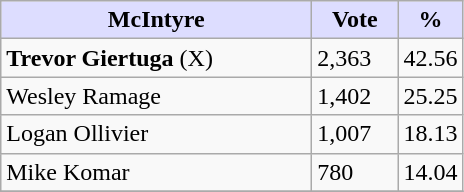<table class="wikitable">
<tr>
<th style="background:#ddf; width:200px;">McIntyre </th>
<th style="background:#ddf; width:50px;">Vote</th>
<th style="background:#ddf; width:30px;">%</th>
</tr>
<tr>
<td><strong>Trevor Giertuga</strong> (X)</td>
<td>2,363</td>
<td>42.56</td>
</tr>
<tr>
<td>Wesley Ramage</td>
<td>1,402</td>
<td>25.25</td>
</tr>
<tr>
<td>Logan Ollivier</td>
<td>1,007</td>
<td>18.13</td>
</tr>
<tr>
<td>Mike Komar</td>
<td>780</td>
<td>14.04</td>
</tr>
<tr>
</tr>
</table>
